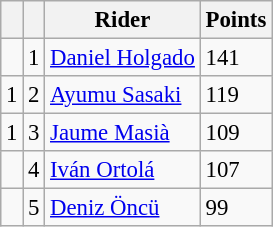<table class="wikitable" style="font-size: 95%;">
<tr>
<th></th>
<th></th>
<th>Rider</th>
<th>Points</th>
</tr>
<tr>
<td></td>
<td align=center>1</td>
<td> <a href='#'>Daniel Holgado</a></td>
<td align=left>141</td>
</tr>
<tr>
<td> 1</td>
<td align=center>2</td>
<td> <a href='#'>Ayumu Sasaki</a></td>
<td align=left>119</td>
</tr>
<tr>
<td> 1</td>
<td align=center>3</td>
<td> <a href='#'>Jaume Masià</a></td>
<td align=left>109</td>
</tr>
<tr>
<td></td>
<td align=center>4</td>
<td> <a href='#'>Iván Ortolá</a></td>
<td align=left>107</td>
</tr>
<tr>
<td></td>
<td align=center>5</td>
<td> <a href='#'>Deniz Öncü</a></td>
<td align=left>99</td>
</tr>
</table>
